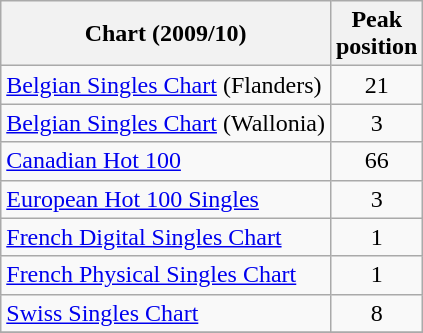<table class="wikitable sortable">
<tr>
<th>Chart (2009/10)</th>
<th>Peak<br>position</th>
</tr>
<tr>
<td><a href='#'>Belgian Singles Chart</a> (Flanders)</td>
<td align="center">21</td>
</tr>
<tr>
<td><a href='#'>Belgian Singles Chart</a> (Wallonia)</td>
<td align="center">3</td>
</tr>
<tr>
<td><a href='#'>Canadian Hot 100</a></td>
<td align="center">66</td>
</tr>
<tr>
<td><a href='#'>European Hot 100 Singles</a></td>
<td align="center">3</td>
</tr>
<tr>
<td><a href='#'>French Digital Singles Chart</a></td>
<td align="center">1</td>
</tr>
<tr>
<td><a href='#'>French Physical Singles Chart</a></td>
<td align="center">1</td>
</tr>
<tr>
<td><a href='#'>Swiss Singles Chart</a></td>
<td align="center">8</td>
</tr>
<tr>
</tr>
</table>
